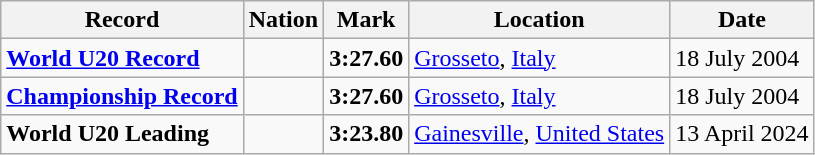<table class="wikitable">
<tr>
<th>Record</th>
<th>Nation</th>
<th>Mark</th>
<th>Location</th>
<th>Date</th>
</tr>
<tr>
<td><strong><a href='#'>World U20 Record</a></strong></td>
<td></td>
<td><strong>3:27.60</strong></td>
<td><a href='#'>Grosseto</a>, <a href='#'>Italy</a></td>
<td>18 July 2004</td>
</tr>
<tr>
<td><strong><a href='#'>Championship Record</a></strong></td>
<td></td>
<td><strong>3:27.60</strong></td>
<td><a href='#'>Grosseto</a>, <a href='#'>Italy</a></td>
<td>18 July 2004</td>
</tr>
<tr>
<td><strong>World U20 Leading</strong></td>
<td></td>
<td><strong>3:23.80</strong></td>
<td><a href='#'>Gainesville</a>, <a href='#'>United States</a></td>
<td>13 April 2024</td>
</tr>
</table>
